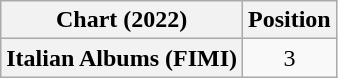<table class="wikitable sortable plainrowheaders" style="text-align:center">
<tr>
<th scope="col">Chart (2022)</th>
<th scope="col">Position</th>
</tr>
<tr>
<th scope="row">Italian Albums (FIMI)</th>
<td>3</td>
</tr>
</table>
